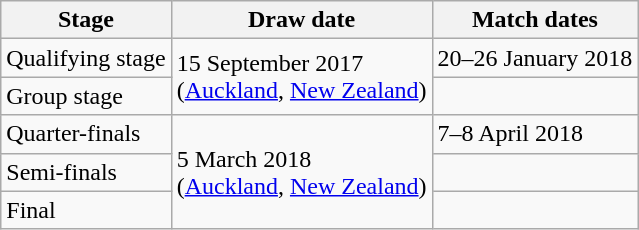<table class="wikitable">
<tr>
<th>Stage</th>
<th>Draw date</th>
<th>Match dates</th>
</tr>
<tr>
<td>Qualifying stage</td>
<td rowspan=2>15 September 2017<br>(<a href='#'>Auckland</a>, <a href='#'>New Zealand</a>)</td>
<td>20–26 January 2018</td>
</tr>
<tr>
<td>Group stage</td>
<td></td>
</tr>
<tr>
<td>Quarter-finals</td>
<td rowspan=3>5 March 2018<br>(<a href='#'>Auckland</a>, <a href='#'>New Zealand</a>)</td>
<td>7–8 April 2018</td>
</tr>
<tr>
<td>Semi-finals</td>
<td></td>
</tr>
<tr>
<td>Final</td>
<td></td>
</tr>
</table>
